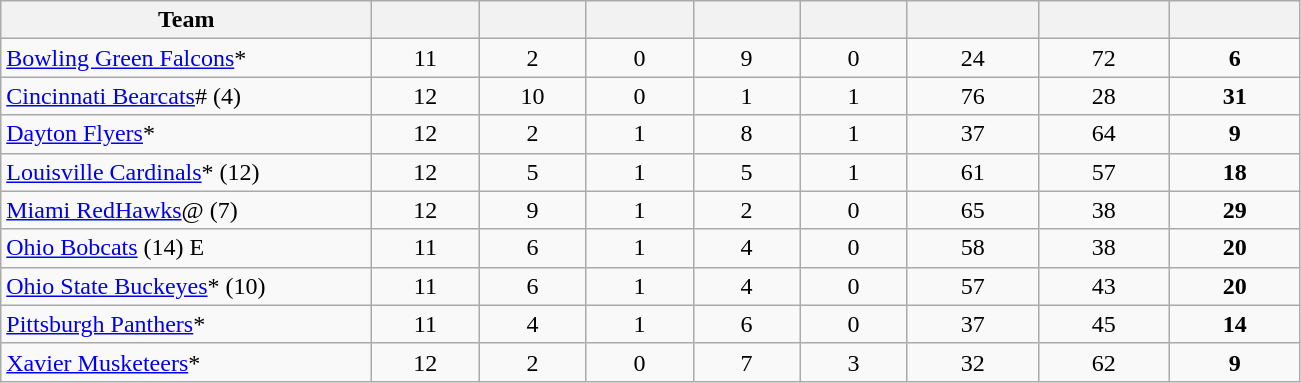<table border="0" cellspacing="0" cellpadding="0">
<tr>
<td colspan="2"><br><table class="wikitable sortable">
<tr>
<th style="width:15em;" class="unsortable">Team </th>
<th style="width:4em;"></th>
<th style="width:4em;"></th>
<th style="width:4em;"></th>
<th style="width:4em;"></th>
<th style="width:4em;"></th>
<th style="width:5em;"></th>
<th style="width:5em;"></th>
<th style="width:5em;"></th>
</tr>
<tr style="text-align: center;">
<td align=left><a href='#'>Bowling Green Falcons</a>*</td>
<td>11</td>
<td>2</td>
<td>0</td>
<td>9</td>
<td>0</td>
<td>24</td>
<td>72</td>
<td><strong>6</strong></td>
</tr>
<tr align=center>
<td align=left><a href='#'>Cincinnati Bearcats</a># (4)</td>
<td>12</td>
<td>10</td>
<td>0</td>
<td>1</td>
<td>1</td>
<td>76</td>
<td>28</td>
<td><strong>31</strong></td>
</tr>
<tr style="text-align: center;">
<td align=left><a href='#'>Dayton Flyers</a>*</td>
<td>12</td>
<td>2</td>
<td>1</td>
<td>8</td>
<td>1</td>
<td>37</td>
<td>64</td>
<td><strong>9</strong></td>
</tr>
<tr style="text-align: center;">
<td align=left><a href='#'>Louisville Cardinals</a>* (12)</td>
<td>12</td>
<td>5</td>
<td>1</td>
<td>5</td>
<td>1</td>
<td>61</td>
<td>57</td>
<td><strong>18</strong></td>
</tr>
<tr style="text-align: center;">
<td align=left><a href='#'>Miami RedHawks</a>@ (7)</td>
<td>12</td>
<td>9</td>
<td>1</td>
<td>2</td>
<td>0</td>
<td>65</td>
<td>38</td>
<td><strong>29</strong></td>
</tr>
<tr style="text-align: center;">
<td align=left><a href='#'>Ohio Bobcats</a> (14) E</td>
<td>11</td>
<td>6</td>
<td>1</td>
<td>4</td>
<td>0</td>
<td>58</td>
<td>38</td>
<td><strong>20</strong></td>
</tr>
<tr style="text-align: center;">
<td align=left><a href='#'>Ohio State Buckeyes</a>* (10)</td>
<td>11</td>
<td>6</td>
<td>1</td>
<td>4</td>
<td>0</td>
<td>57</td>
<td>43</td>
<td><strong>20</strong></td>
</tr>
<tr align=center>
<td align=left><a href='#'>Pittsburgh Panthers</a>*</td>
<td>11</td>
<td>4</td>
<td>1</td>
<td>6</td>
<td>0</td>
<td>37</td>
<td>45</td>
<td><strong>14</strong></td>
</tr>
<tr style="text-align: center;">
<td align=left><a href='#'>Xavier Musketeers</a>*</td>
<td>12</td>
<td>2</td>
<td>0</td>
<td>7</td>
<td>3</td>
<td>32</td>
<td>62</td>
<td><strong>9</strong></td>
</tr>
</table>
</td>
</tr>
</table>
